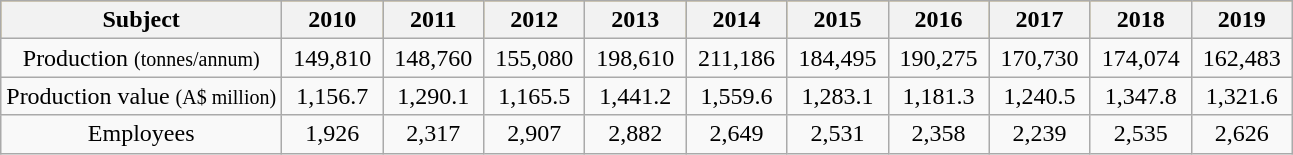<table class="wikitable">
<tr style="text-align:center; background:#daa520;">
<th>Subject</th>
<th scope="col" style="width: 60px;">2010</th>
<th scope="col" style="width: 60px;">2011</th>
<th scope="col" style="width: 60px;">2012</th>
<th scope="col" style="width: 60px;">2013</th>
<th scope="col" style="width: 60px;">2014</th>
<th scope="col" style="width: 60px;">2015</th>
<th scope="col" style="width: 60px;">2016</th>
<th scope="col" style="width: 60px;">2017</th>
<th scope="col" style="width: 60px;">2018</th>
<th scope="col" style="width: 60px;">2019</th>
</tr>
<tr style="text-align:center;">
<td>Production <small>(tonnes/annum)</small></td>
<td>149,810</td>
<td>148,760</td>
<td>155,080</td>
<td>198,610</td>
<td>211,186</td>
<td>184,495</td>
<td>190,275</td>
<td>170,730</td>
<td>174,074</td>
<td>162,483</td>
</tr>
<tr style="text-align:center;">
<td>Production value <small>(A$ million)</small></td>
<td>1,156.7</td>
<td>1,290.1</td>
<td>1,165.5</td>
<td>1,441.2</td>
<td>1,559.6</td>
<td>1,283.1</td>
<td>1,181.3</td>
<td>1,240.5</td>
<td>1,347.8</td>
<td>1,321.6</td>
</tr>
<tr style="text-align:center;">
<td>Employees</td>
<td>1,926</td>
<td>2,317</td>
<td>2,907</td>
<td>2,882</td>
<td>2,649</td>
<td>2,531</td>
<td>2,358</td>
<td>2,239</td>
<td>2,535</td>
<td>2,626</td>
</tr>
</table>
